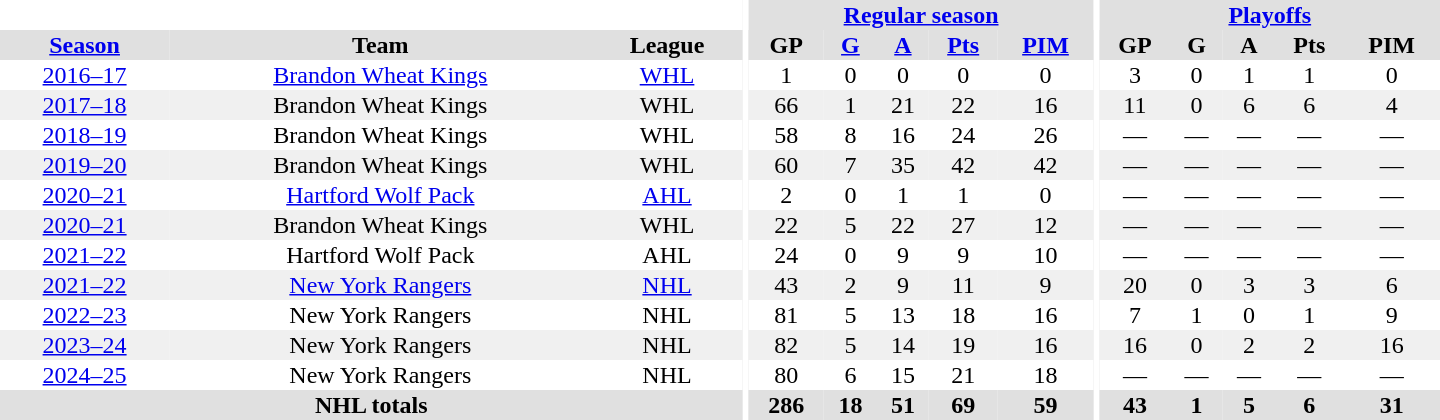<table border="0" cellpadding="1" cellspacing="0" style="text-align:center; width:60em;">
<tr bgcolor="#e0e0e0">
<th colspan="3" bgcolor="#ffffff"></th>
<th rowspan="100" bgcolor="#ffffff"></th>
<th colspan="5"><a href='#'>Regular season</a></th>
<th rowspan="100" bgcolor="#ffffff"></th>
<th colspan="5"><a href='#'>Playoffs</a></th>
</tr>
<tr bgcolor="#e0e0e0">
<th><a href='#'>Season</a></th>
<th>Team</th>
<th>League</th>
<th>GP</th>
<th><a href='#'>G</a></th>
<th><a href='#'>A</a></th>
<th><a href='#'>Pts</a></th>
<th><a href='#'>PIM</a></th>
<th>GP</th>
<th>G</th>
<th>A</th>
<th>Pts</th>
<th>PIM</th>
</tr>
<tr>
<td><a href='#'>2016–17</a></td>
<td><a href='#'>Brandon Wheat Kings</a></td>
<td><a href='#'>WHL</a></td>
<td>1</td>
<td>0</td>
<td>0</td>
<td>0</td>
<td>0</td>
<td>3</td>
<td>0</td>
<td>1</td>
<td>1</td>
<td>0</td>
</tr>
<tr bgcolor="#f0f0f0">
<td><a href='#'>2017–18</a></td>
<td>Brandon Wheat Kings</td>
<td>WHL</td>
<td>66</td>
<td>1</td>
<td>21</td>
<td>22</td>
<td>16</td>
<td>11</td>
<td>0</td>
<td>6</td>
<td>6</td>
<td>4</td>
</tr>
<tr>
<td><a href='#'>2018–19</a></td>
<td>Brandon Wheat Kings</td>
<td>WHL</td>
<td>58</td>
<td>8</td>
<td>16</td>
<td>24</td>
<td>26</td>
<td>—</td>
<td>—</td>
<td>—</td>
<td>—</td>
<td>—</td>
</tr>
<tr bgcolor="#f0f0f0">
<td><a href='#'>2019–20</a></td>
<td>Brandon Wheat Kings</td>
<td>WHL</td>
<td>60</td>
<td>7</td>
<td>35</td>
<td>42</td>
<td>42</td>
<td>—</td>
<td>—</td>
<td>—</td>
<td>—</td>
<td>—</td>
</tr>
<tr>
<td><a href='#'>2020–21</a></td>
<td><a href='#'>Hartford Wolf Pack</a></td>
<td><a href='#'>AHL</a></td>
<td>2</td>
<td>0</td>
<td>1</td>
<td>1</td>
<td>0</td>
<td>—</td>
<td>—</td>
<td>—</td>
<td>—</td>
<td>—</td>
</tr>
<tr bgcolor="#f0f0f0">
<td><a href='#'>2020–21</a></td>
<td>Brandon Wheat Kings</td>
<td>WHL</td>
<td>22</td>
<td>5</td>
<td>22</td>
<td>27</td>
<td>12</td>
<td>—</td>
<td>—</td>
<td>—</td>
<td>—</td>
<td>—</td>
</tr>
<tr>
<td><a href='#'>2021–22</a></td>
<td>Hartford Wolf Pack</td>
<td>AHL</td>
<td>24</td>
<td>0</td>
<td>9</td>
<td>9</td>
<td>10</td>
<td>—</td>
<td>—</td>
<td>—</td>
<td>—</td>
<td>—</td>
</tr>
<tr bgcolor="#f0f0f0">
<td><a href='#'>2021–22</a></td>
<td><a href='#'>New York Rangers</a></td>
<td><a href='#'>NHL</a></td>
<td>43</td>
<td>2</td>
<td>9</td>
<td>11</td>
<td>9</td>
<td>20</td>
<td>0</td>
<td>3</td>
<td>3</td>
<td>6</td>
</tr>
<tr>
<td><a href='#'>2022–23</a></td>
<td>New York Rangers</td>
<td>NHL</td>
<td>81</td>
<td>5</td>
<td>13</td>
<td>18</td>
<td>16</td>
<td>7</td>
<td>1</td>
<td>0</td>
<td>1</td>
<td>9</td>
</tr>
<tr bgcolor="#f0f0f0">
<td><a href='#'>2023–24</a></td>
<td>New York Rangers</td>
<td>NHL</td>
<td>82</td>
<td>5</td>
<td>14</td>
<td>19</td>
<td>16</td>
<td>16</td>
<td>0</td>
<td>2</td>
<td>2</td>
<td>16</td>
</tr>
<tr>
<td><a href='#'>2024–25</a></td>
<td>New York Rangers</td>
<td>NHL</td>
<td>80</td>
<td>6</td>
<td>15</td>
<td>21</td>
<td>18</td>
<td>—</td>
<td>—</td>
<td>—</td>
<td>—</td>
<td>—</td>
</tr>
<tr bgcolor="#e0e0e0">
<th colspan="3">NHL totals</th>
<th>286</th>
<th>18</th>
<th>51</th>
<th>69</th>
<th>59</th>
<th>43</th>
<th>1</th>
<th>5</th>
<th>6</th>
<th>31</th>
</tr>
</table>
